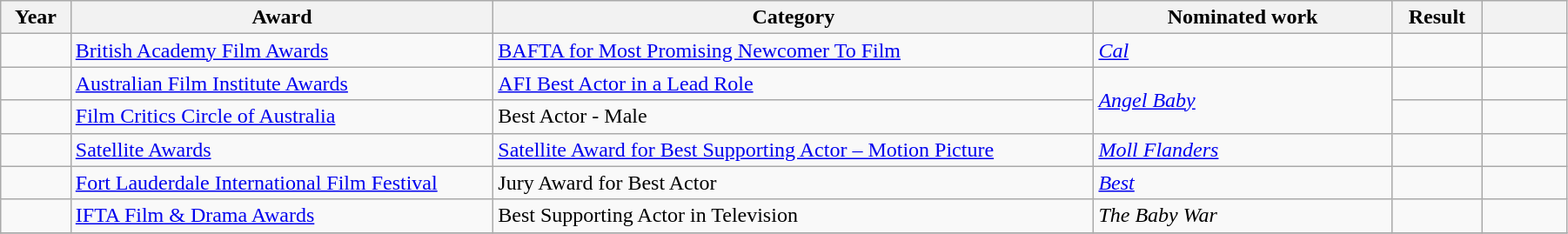<table width="95%" class="wikitable">
<tr>
<th width="10">Year</th>
<th width="230">Award</th>
<th width="330">Category</th>
<th width="160">Nominated work</th>
<th width="30">Result</th>
<th width="40"></th>
</tr>
<tr>
<td></td>
<td><a href='#'>British Academy Film Awards</a></td>
<td><a href='#'>BAFTA for Most Promising Newcomer To Film</a></td>
<td><em><a href='#'>Cal</a></em></td>
<td></td>
<td></td>
</tr>
<tr>
<td></td>
<td><a href='#'>Australian Film Institute Awards</a></td>
<td><a href='#'>AFI Best Actor in a Lead Role</a></td>
<td rowspan="2"><em><a href='#'>Angel Baby</a></em></td>
<td></td>
<td></td>
</tr>
<tr>
<td></td>
<td><a href='#'>Film Critics Circle of Australia</a></td>
<td>Best Actor - Male</td>
<td></td>
<td></td>
</tr>
<tr>
<td></td>
<td><a href='#'>Satellite Awards</a></td>
<td><a href='#'>Satellite Award for Best Supporting Actor – Motion Picture</a></td>
<td><em><a href='#'>Moll Flanders</a></em></td>
<td></td>
<td></td>
</tr>
<tr>
<td></td>
<td><a href='#'>Fort Lauderdale International Film Festival</a></td>
<td>Jury Award for Best Actor</td>
<td><em><a href='#'>Best</a></em></td>
<td></td>
<td></td>
</tr>
<tr>
<td></td>
<td><a href='#'>IFTA Film & Drama Awards</a></td>
<td>Best Supporting Actor in Television</td>
<td><em>The Baby War</em></td>
<td></td>
<td></td>
</tr>
<tr>
</tr>
</table>
